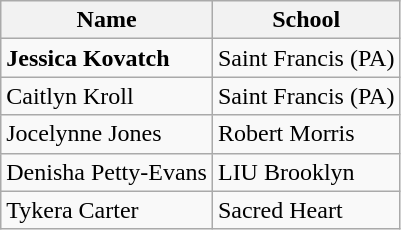<table class="wikitable">
<tr>
<th>Name</th>
<th>School</th>
</tr>
<tr>
<td><strong>Jessica Kovatch</strong></td>
<td>Saint Francis (PA)</td>
</tr>
<tr>
<td>Caitlyn Kroll</td>
<td>Saint Francis (PA)</td>
</tr>
<tr>
<td>Jocelynne Jones</td>
<td>Robert Morris</td>
</tr>
<tr>
<td>Denisha Petty-Evans</td>
<td>LIU Brooklyn</td>
</tr>
<tr>
<td>Tykera Carter</td>
<td>Sacred Heart</td>
</tr>
</table>
